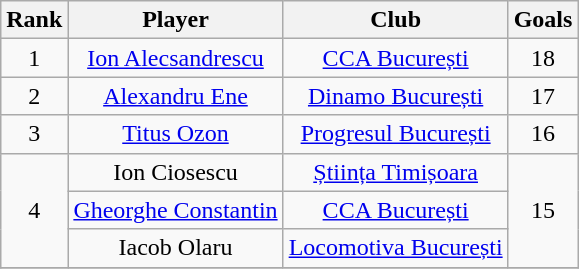<table class="wikitable sortable" style="text-align:center">
<tr>
<th>Rank</th>
<th>Player</th>
<th>Club</th>
<th>Goals</th>
</tr>
<tr>
<td rowspan=1 align=center>1</td>
<td><a href='#'>Ion Alecsandrescu</a></td>
<td><a href='#'>CCA București</a></td>
<td rowspan=1 align=center>18</td>
</tr>
<tr>
<td rowspan=1 align=center>2</td>
<td><a href='#'>Alexandru Ene</a></td>
<td><a href='#'>Dinamo București</a></td>
<td rowspan=1 align=center>17</td>
</tr>
<tr>
<td rowspan=1 align=center>3</td>
<td><a href='#'>Titus Ozon</a></td>
<td><a href='#'>Progresul București</a></td>
<td rowspan=1 align=center>16</td>
</tr>
<tr>
<td rowspan=3 align=center>4</td>
<td>Ion Ciosescu</td>
<td><a href='#'>Știința Timișoara</a></td>
<td rowspan=3 align=center>15</td>
</tr>
<tr>
<td><a href='#'>Gheorghe Constantin</a></td>
<td><a href='#'>CCA București</a></td>
</tr>
<tr>
<td>Iacob Olaru</td>
<td><a href='#'>Locomotiva București</a></td>
</tr>
<tr>
</tr>
</table>
